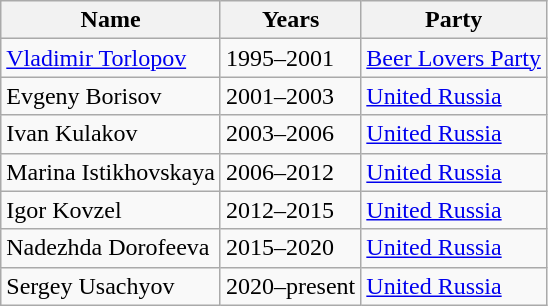<table class="wikitable">
<tr>
<th>Name</th>
<th>Years</th>
<th>Party</th>
</tr>
<tr>
<td><a href='#'>Vladimir Torlopov</a></td>
<td>1995–2001</td>
<td><a href='#'>Beer Lovers Party</a></td>
</tr>
<tr>
<td>Evgeny Borisov</td>
<td>2001–2003</td>
<td><a href='#'>United Russia</a></td>
</tr>
<tr>
<td>Ivan Kulakov</td>
<td>2003–2006</td>
<td><a href='#'>United Russia</a></td>
</tr>
<tr>
<td>Marina Istikhovskaya</td>
<td>2006–2012</td>
<td><a href='#'>United Russia</a></td>
</tr>
<tr>
<td>Igor Kovzel</td>
<td>2012–2015</td>
<td><a href='#'>United Russia</a></td>
</tr>
<tr>
<td>Nadezhda Dorofeeva</td>
<td>2015–2020</td>
<td><a href='#'>United Russia</a></td>
</tr>
<tr>
<td>Sergey Usachyov</td>
<td>2020–present</td>
<td><a href='#'>United Russia</a></td>
</tr>
</table>
